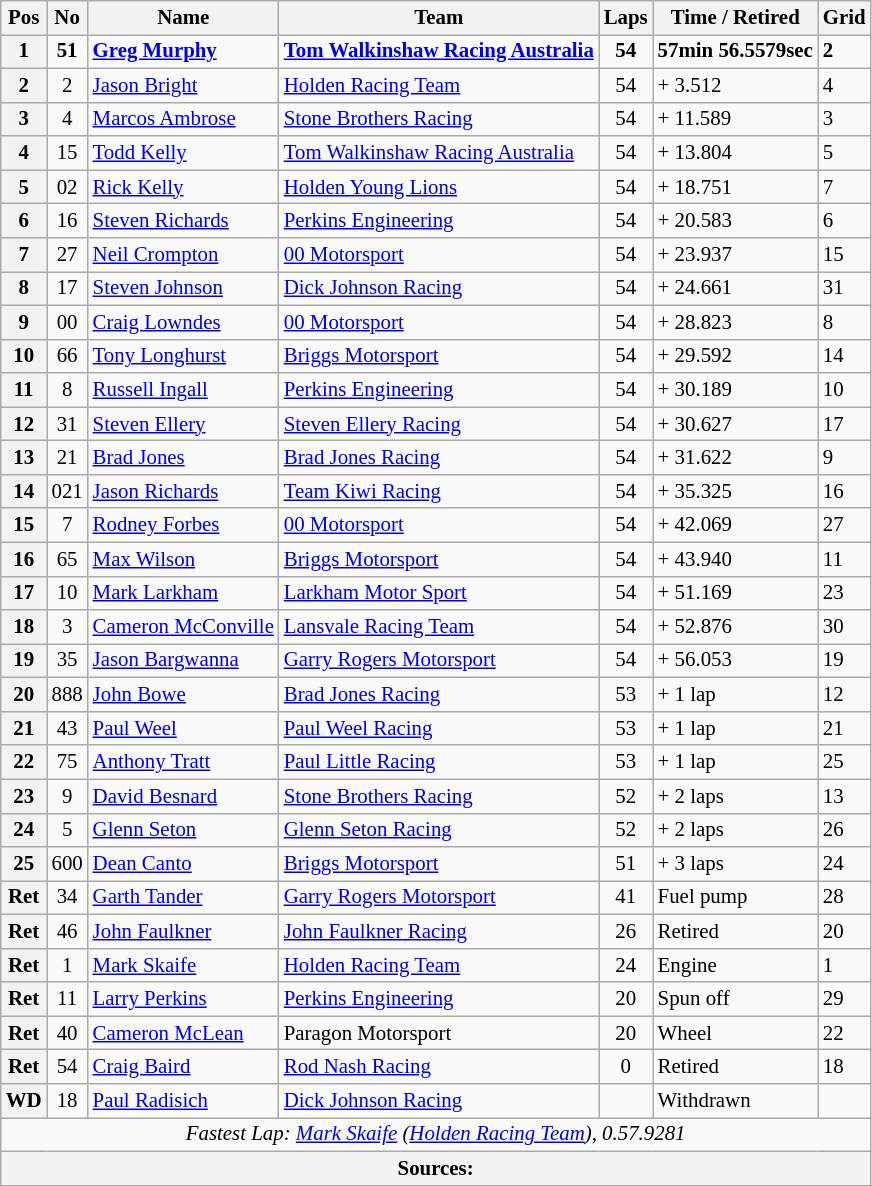<table class="wikitable" style="font-size: 87%;">
<tr>
<th>Pos</th>
<th>No</th>
<th>Name</th>
<th>Team</th>
<th>Laps</th>
<th>Time / Retired</th>
<th>Grid</th>
</tr>
<tr>
<th><strong>1</strong></th>
<td align="center"><strong>51</strong></td>
<td><strong> <a href='#'>Greg Murphy</a></strong></td>
<td><strong><a href='#'>Tom Walkinshaw Racing Australia</a></strong></td>
<td align="center"><strong>54</strong></td>
<td><strong>57min 56.5579sec</strong></td>
<td><strong>2</strong></td>
</tr>
<tr>
<th>2</th>
<td align="center">2</td>
<td> <a href='#'>Jason Bright</a></td>
<td><a href='#'>Holden Racing Team</a></td>
<td align="center">54</td>
<td>+ 3.512</td>
<td>4</td>
</tr>
<tr>
<th>3</th>
<td align="center">4</td>
<td> <a href='#'>Marcos Ambrose</a></td>
<td><a href='#'>Stone Brothers Racing</a></td>
<td align="center">54</td>
<td>+ 11.589</td>
<td>3</td>
</tr>
<tr>
<th>4</th>
<td align="center">15</td>
<td> <a href='#'>Todd Kelly</a></td>
<td><a href='#'>Tom Walkinshaw Racing Australia</a></td>
<td align="center">54</td>
<td>+ 13.804</td>
<td>5</td>
</tr>
<tr>
<th>5</th>
<td align="center">02</td>
<td> <a href='#'>Rick Kelly</a></td>
<td><a href='#'>Holden Young Lions</a></td>
<td align="center">54</td>
<td>+ 18.751</td>
<td>7</td>
</tr>
<tr>
<th>6</th>
<td align="center">16</td>
<td> <a href='#'>Steven Richards</a></td>
<td><a href='#'>Perkins Engineering</a></td>
<td align="center">54</td>
<td>+ 20.583</td>
<td>6</td>
</tr>
<tr>
<th>7</th>
<td align="center">27</td>
<td> <a href='#'>Neil Crompton</a></td>
<td><a href='#'>00 Motorsport</a></td>
<td align="center">54</td>
<td>+ 23.937</td>
<td>15</td>
</tr>
<tr>
<th>8</th>
<td align="center">17</td>
<td> <a href='#'>Steven Johnson</a></td>
<td><a href='#'>Dick Johnson Racing</a></td>
<td align="center">54</td>
<td>+ 24.661</td>
<td>31</td>
</tr>
<tr>
<th>9</th>
<td align="center">00</td>
<td> <a href='#'>Craig Lowndes</a></td>
<td><a href='#'>00 Motorsport</a></td>
<td align="center">54</td>
<td>+ 28.823</td>
<td>8</td>
</tr>
<tr>
<th>10</th>
<td align="center">66</td>
<td> <a href='#'>Tony Longhurst</a></td>
<td><a href='#'>Briggs Motorsport</a></td>
<td align="center">54</td>
<td>+ 29.592</td>
<td>14</td>
</tr>
<tr>
<th>11</th>
<td align="center">8</td>
<td> <a href='#'>Russell Ingall</a></td>
<td><a href='#'>Perkins Engineering</a></td>
<td align="center">54</td>
<td>+ 30.189</td>
<td>10</td>
</tr>
<tr>
<th>12</th>
<td align="center">31</td>
<td> <a href='#'>Steven Ellery</a></td>
<td><a href='#'>Steven Ellery Racing</a></td>
<td align="center">54</td>
<td>+ 30.627</td>
<td>17</td>
</tr>
<tr>
<th>13</th>
<td align="center">21</td>
<td> <a href='#'>Brad Jones</a></td>
<td><a href='#'>Brad Jones Racing</a></td>
<td align="center">54</td>
<td>+ 31.622</td>
<td>9</td>
</tr>
<tr>
<th>14</th>
<td align="center">021</td>
<td> <a href='#'>Jason Richards</a></td>
<td><a href='#'>Team Kiwi Racing</a></td>
<td align="center">54</td>
<td>+ 35.325</td>
<td>16</td>
</tr>
<tr>
<th>15</th>
<td align="center">7</td>
<td> <a href='#'>Rodney Forbes</a></td>
<td><a href='#'>00 Motorsport</a></td>
<td align="center">54</td>
<td>+ 42.069</td>
<td>27</td>
</tr>
<tr>
<th>16</th>
<td align="center">65</td>
<td> <a href='#'>Max Wilson</a></td>
<td><a href='#'>Briggs Motorsport</a></td>
<td align="center">54</td>
<td>+ 43.940</td>
<td>11</td>
</tr>
<tr>
<th>17</th>
<td align="center">10</td>
<td> <a href='#'>Mark Larkham</a></td>
<td><a href='#'>Larkham Motor Sport</a></td>
<td align="center">54</td>
<td>+ 51.169</td>
<td>23</td>
</tr>
<tr>
<th>18</th>
<td align="center">3</td>
<td> <a href='#'>Cameron McConville</a></td>
<td><a href='#'>Lansvale Racing Team</a></td>
<td align="center">54</td>
<td>+ 52.876</td>
<td>30</td>
</tr>
<tr>
<th>19</th>
<td align="center">35</td>
<td> <a href='#'>Jason Bargwanna</a></td>
<td><a href='#'>Garry Rogers Motorsport</a></td>
<td align="center">54</td>
<td>+ 56.053</td>
<td>19</td>
</tr>
<tr>
<th>20</th>
<td align="center">888</td>
<td> <a href='#'>John Bowe</a></td>
<td><a href='#'>Brad Jones Racing</a></td>
<td align="center">53</td>
<td>+ 1 lap</td>
<td>12</td>
</tr>
<tr>
<th>21</th>
<td align="center">43</td>
<td> <a href='#'>Paul Weel</a></td>
<td><a href='#'>Paul Weel Racing</a></td>
<td align="center">53</td>
<td>+ 1 lap</td>
<td>21</td>
</tr>
<tr>
<th>22</th>
<td align="center">75</td>
<td> <a href='#'>Anthony Tratt</a></td>
<td><a href='#'>Paul Little Racing</a></td>
<td align="center">53</td>
<td>+ 1 lap</td>
<td>25</td>
</tr>
<tr>
<th>23</th>
<td align="center">9</td>
<td> <a href='#'>David Besnard</a></td>
<td><a href='#'>Stone Brothers Racing</a></td>
<td align="center">52</td>
<td>+ 2 laps</td>
<td>13</td>
</tr>
<tr>
<th>24</th>
<td align="center">5</td>
<td> <a href='#'>Glenn Seton</a></td>
<td><a href='#'>Glenn Seton Racing</a></td>
<td align="center">52</td>
<td>+ 2 laps</td>
<td>26</td>
</tr>
<tr>
<th>25</th>
<td align="center">600</td>
<td> <a href='#'>Dean Canto</a></td>
<td><a href='#'>Briggs Motorsport</a></td>
<td align="center">51</td>
<td>+ 3 laps</td>
<td>24</td>
</tr>
<tr>
<th>Ret</th>
<td align="center">34</td>
<td> <a href='#'>Garth Tander</a></td>
<td><a href='#'>Garry Rogers Motorsport</a></td>
<td align="center">41</td>
<td>Fuel pump</td>
<td>28</td>
</tr>
<tr>
<th>Ret</th>
<td align="center">46</td>
<td> <a href='#'>John Faulkner</a></td>
<td><a href='#'>John Faulkner Racing</a></td>
<td align="center">26</td>
<td>Retired</td>
<td>20</td>
</tr>
<tr>
<th>Ret</th>
<td align="center">1</td>
<td> <a href='#'>Mark Skaife</a></td>
<td><a href='#'>Holden Racing Team</a></td>
<td align="center">24</td>
<td>Engine</td>
<td>1</td>
</tr>
<tr>
<th>Ret</th>
<td align="center">11</td>
<td> <a href='#'>Larry Perkins</a></td>
<td><a href='#'>Perkins Engineering</a></td>
<td align="center">20</td>
<td>Spun off</td>
<td>29</td>
</tr>
<tr>
<th>Ret</th>
<td align="center">40</td>
<td> <a href='#'>Cameron McLean</a></td>
<td>Paragon Motorsport</td>
<td align="center">20</td>
<td>Wheel</td>
<td>22</td>
</tr>
<tr>
<th>Ret</th>
<td align="center">54</td>
<td> <a href='#'>Craig Baird</a></td>
<td><a href='#'>Rod Nash Racing</a></td>
<td align="center">0</td>
<td>Retired</td>
<td>18</td>
</tr>
<tr>
<th>WD</th>
<td align="center">18</td>
<td> <a href='#'>Paul Radisich</a></td>
<td><a href='#'>Dick Johnson Racing</a></td>
<td></td>
<td>Withdrawn</td>
<td></td>
</tr>
<tr>
<td colspan="7" align="center"><em>Fastest Lap: <a href='#'>Mark Skaife</a> (<a href='#'>Holden Racing Team</a>), 0.57.9281</em></td>
</tr>
<tr>
<th colspan="7">Sources: </th>
</tr>
<tr>
</tr>
</table>
